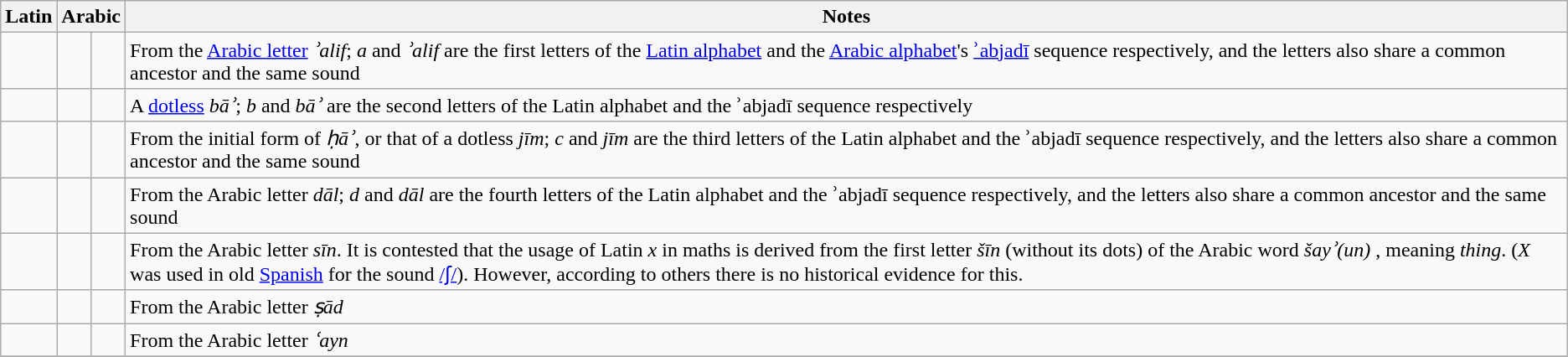<table class="wikitable">
<tr>
<th>Latin</th>
<th colspan=2>Arabic</th>
<th>Notes</th>
</tr>
<tr>
<td></td>
<td></td>
<td></td>
<td>From the <a href='#'>Arabic letter</a>  <em>ʾalif</em>; <em>a</em> and  <em>ʾalif</em> are the first letters of the <a href='#'>Latin alphabet</a> and the <a href='#'>Arabic alphabet</a>'s <a href='#'>ʾabjadī</a> sequence respectively, and the letters also share a common ancestor and the same sound</td>
</tr>
<tr>
<td></td>
<td></td>
<td></td>
<td>A <a href='#'>dotless</a>  <em>bāʾ</em>; <em>b</em> and  <em>bāʾ</em> are the second letters of the Latin alphabet and the ʾabjadī sequence respectively</td>
</tr>
<tr>
<td></td>
<td></td>
<td></td>
<td>From the initial form of  <em>ḥāʾ</em>, or that of a dotless  <em>jīm</em>; <em>c</em> and  <em>jīm</em> are the third letters of the Latin alphabet and the ʾabjadī sequence respectively, and the letters also share a common ancestor and the same sound</td>
</tr>
<tr>
<td></td>
<td></td>
<td></td>
<td>From the Arabic letter  <em>dāl</em>; <em>d</em> and  <em>dāl</em> are the fourth letters of the Latin alphabet and the ʾabjadī sequence respectively, and the letters also share a common ancestor and the same sound</td>
</tr>
<tr>
<td></td>
<td></td>
<td></td>
<td>From the Arabic letter  <em>sīn</em>. It is contested that the usage of Latin <em>x</em> in maths is derived from the first letter  <em>šīn</em> (without its dots) of the Arabic word  <em>šayʾ(un)</em> , meaning <em>thing</em>.  (<em>X</em> was used in old <a href='#'>Spanish</a> for the sound <a href='#'>/ʃ/</a>). However, according to others there is no historical evidence for this.</td>
</tr>
<tr>
<td></td>
<td></td>
<td></td>
<td>From the Arabic letter  <em>ṣād</em></td>
</tr>
<tr>
<td></td>
<td></td>
<td></td>
<td>From the Arabic letter  <em>ʿayn</em></td>
</tr>
<tr>
</tr>
</table>
